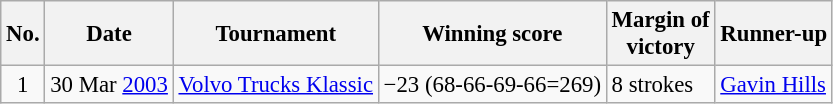<table class="wikitable" style="font-size:95%;">
<tr>
<th>No.</th>
<th>Date</th>
<th>Tournament</th>
<th>Winning score</th>
<th>Margin of<br>victory</th>
<th>Runner-up</th>
</tr>
<tr>
<td align=center>1</td>
<td align=right>30 Mar <a href='#'>2003</a></td>
<td><a href='#'>Volvo Trucks Klassic</a></td>
<td>−23 (68-66-69-66=269)</td>
<td>8 strokes</td>
<td> <a href='#'>Gavin Hills</a></td>
</tr>
</table>
